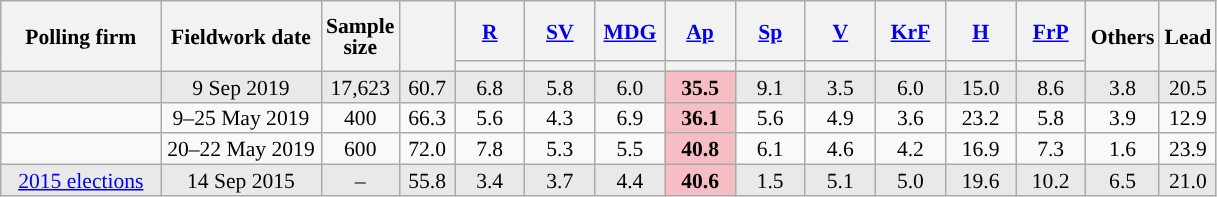<table class="wikitable sortable" style="text-align:center;font-size:90%;line-height:14px;">
<tr style="height:40px;">
<th style="width:100px;" rowspan="2">Polling firm</th>
<th style="width:100px;" rowspan="2">Fieldwork date</th>
<th style="width:35px;" rowspan="2">Sample<br>size</th>
<th style="width:30px;" rowspan="2"></th>
<th class="unsortable" style="width:40px;"><a href='#'>R</a></th>
<th class="unsortable" style="width:40px;"><a href='#'>SV</a></th>
<th class="unsortable" style="width:40px;"><a href='#'>MDG</a></th>
<th class="unsortable" style="width:40px;"><a href='#'>Ap</a></th>
<th class="unsortable" style="width:40px;"><a href='#'>Sp</a></th>
<th class="unsortable" style="width:40px;"><a href='#'>V</a></th>
<th class="unsortable" style="width:40px;"><a href='#'>KrF</a></th>
<th class="unsortable" style="width:40px;"><a href='#'>H</a></th>
<th class="unsortable" style="width:40px;"><a href='#'>FrP</a></th>
<th class="unsortable" style="width:30px;" rowspan="2">Others</th>
<th style="width:30px;" rowspan="2">Lead</th>
</tr>
<tr>
<th style="background:"></th>
<th style="background:"></th>
<th style="background:"></th>
<th style="background:"></th>
<th style="background:"></th>
<th style="background:"></th>
<th style="background:"></th>
<th style="background:"></th>
<th style="background:"></th>
</tr>
<tr style="background:#E9E9E9;">
<td></td>
<td data-sort-value="2019-09-09">9 Sep 2019</td>
<td>17,623</td>
<td>60.7</td>
<td>6.8</td>
<td>5.8</td>
<td>6.0</td>
<td style="background:#F7BDC5;"><strong>35.5</strong></td>
<td>9.1</td>
<td>3.5</td>
<td>6.0</td>
<td>15.0</td>
<td>8.6</td>
<td>3.8</td>
<td style="background:">20.5</td>
</tr>
<tr>
<td></td>
<td data-sort-value="2019-05-25">9–25 May 2019</td>
<td>400</td>
<td>66.3</td>
<td>5.6</td>
<td>4.3</td>
<td>6.9</td>
<td style="background:#F7BDC5;"><strong>36.1</strong></td>
<td>5.6</td>
<td>4.9</td>
<td>3.6</td>
<td>23.2</td>
<td>5.8</td>
<td>3.9</td>
<td style="background:">12.9</td>
</tr>
<tr>
<td></td>
<td data-sort-value="2019-05-22">20–22 May 2019</td>
<td>600</td>
<td>72.0</td>
<td>7.8</td>
<td>5.3</td>
<td>5.5</td>
<td style="background:#F7BDC5;"><strong>40.8</strong></td>
<td>6.1</td>
<td>4.6</td>
<td>4.2</td>
<td>16.9</td>
<td>7.3</td>
<td>1.6</td>
<td style="background:">23.9</td>
</tr>
<tr style="background:#E9E9E9;">
<td><a href='#'>2015 elections</a></td>
<td data-sort-value="2015-09-14">14 Sep 2015</td>
<td>–</td>
<td>55.8</td>
<td>3.4</td>
<td>3.7</td>
<td>4.4</td>
<td style="background:#F7BDC5;"><strong>40.6</strong></td>
<td>1.5</td>
<td>5.1</td>
<td>5.0</td>
<td>19.6</td>
<td>10.2</td>
<td>6.5</td>
<td style="background:">21.0</td>
</tr>
</table>
